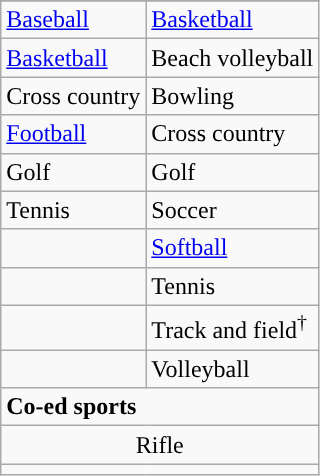<table class="wikitable" style="float:center;">
<tr>
</tr>
<tr>
<td><a href='#'>Baseball</a></td>
<td><a href='#'>Basketball</a></td>
</tr>
<tr>
<td><a href='#'>Basketball</a></td>
<td>Beach volleyball</td>
</tr>
<tr>
<td>Cross country</td>
<td>Bowling</td>
</tr>
<tr>
<td><a href='#'>Football</a></td>
<td>Cross country</td>
</tr>
<tr>
<td>Golf</td>
<td>Golf</td>
</tr>
<tr>
<td>Tennis</td>
<td>Soccer</td>
</tr>
<tr>
<td></td>
<td><a href='#'>Softball</a></td>
</tr>
<tr>
<td></td>
<td>Tennis</td>
</tr>
<tr>
<td></td>
<td>Track and field<sup>†</sup></td>
</tr>
<tr>
<td></td>
<td>Volleyball</td>
</tr>
<tr>
<td colspan="2"><strong>Co-ed sports</strong></td>
</tr>
<tr style="text-align:center">
<td colspan="2">Rifle</td>
</tr>
<tr>
<td colspan="2"></td>
</tr>
</table>
